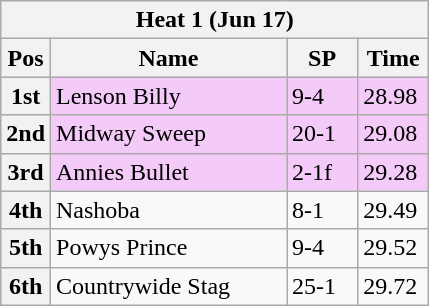<table class="wikitable">
<tr>
<th colspan="6">Heat 1 (Jun 17)</th>
</tr>
<tr>
<th width=20>Pos</th>
<th width=150>Name</th>
<th width=40>SP</th>
<th width=40>Time</th>
</tr>
<tr style="background: #f4caf9;">
<th>1st</th>
<td>Lenson Billy</td>
<td>9-4</td>
<td>28.98</td>
</tr>
<tr style="background: #f4caf9;">
<th>2nd</th>
<td>Midway Sweep</td>
<td>20-1</td>
<td>29.08</td>
</tr>
<tr style="background: #f4caf9;">
<th>3rd</th>
<td>Annies Bullet</td>
<td>2-1f</td>
<td>29.28</td>
</tr>
<tr>
<th>4th</th>
<td>Nashoba</td>
<td>8-1</td>
<td>29.49</td>
</tr>
<tr>
<th>5th</th>
<td>Powys Prince</td>
<td>9-4</td>
<td>29.52</td>
</tr>
<tr>
<th>6th</th>
<td>Countrywide Stag</td>
<td>25-1</td>
<td>29.72</td>
</tr>
</table>
